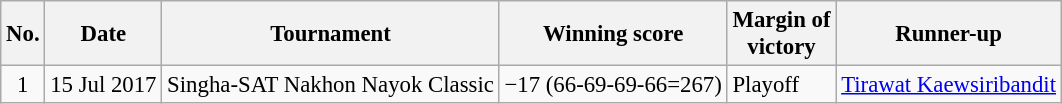<table class="wikitable" style="font-size:95%;">
<tr>
<th>No.</th>
<th>Date</th>
<th>Tournament</th>
<th>Winning score</th>
<th>Margin of<br>victory</th>
<th>Runner-up</th>
</tr>
<tr>
<td align=center>1</td>
<td align=right>15 Jul 2017</td>
<td>Singha-SAT Nakhon Nayok Classic</td>
<td>−17 (66-69-69-66=267)</td>
<td>Playoff</td>
<td> <a href='#'>Tirawat Kaewsiribandit</a></td>
</tr>
</table>
